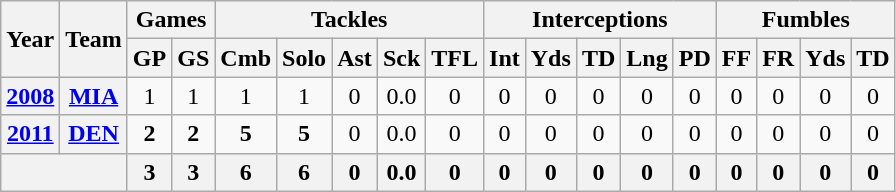<table class="wikitable" style="text-align:center">
<tr>
<th rowspan="2">Year</th>
<th rowspan="2">Team</th>
<th colspan="2">Games</th>
<th colspan="5">Tackles</th>
<th colspan="5">Interceptions</th>
<th colspan="4">Fumbles</th>
</tr>
<tr>
<th>GP</th>
<th>GS</th>
<th>Cmb</th>
<th>Solo</th>
<th>Ast</th>
<th>Sck</th>
<th>TFL</th>
<th>Int</th>
<th>Yds</th>
<th>TD</th>
<th>Lng</th>
<th>PD</th>
<th>FF</th>
<th>FR</th>
<th>Yds</th>
<th>TD</th>
</tr>
<tr>
<th><a href='#'>2008</a></th>
<th><a href='#'>MIA</a></th>
<td>1</td>
<td>1</td>
<td>1</td>
<td>1</td>
<td>0</td>
<td>0.0</td>
<td>0</td>
<td>0</td>
<td>0</td>
<td>0</td>
<td>0</td>
<td>0</td>
<td>0</td>
<td>0</td>
<td>0</td>
<td>0</td>
</tr>
<tr>
<th><a href='#'>2011</a></th>
<th><a href='#'>DEN</a></th>
<td><strong>2</strong></td>
<td><strong>2</strong></td>
<td><strong>5</strong></td>
<td><strong>5</strong></td>
<td>0</td>
<td>0.0</td>
<td>0</td>
<td>0</td>
<td>0</td>
<td>0</td>
<td>0</td>
<td>0</td>
<td>0</td>
<td>0</td>
<td>0</td>
<td>0</td>
</tr>
<tr>
<th colspan="2"></th>
<th>3</th>
<th>3</th>
<th>6</th>
<th>6</th>
<th>0</th>
<th>0.0</th>
<th>0</th>
<th>0</th>
<th>0</th>
<th>0</th>
<th>0</th>
<th>0</th>
<th>0</th>
<th>0</th>
<th>0</th>
<th>0</th>
</tr>
</table>
